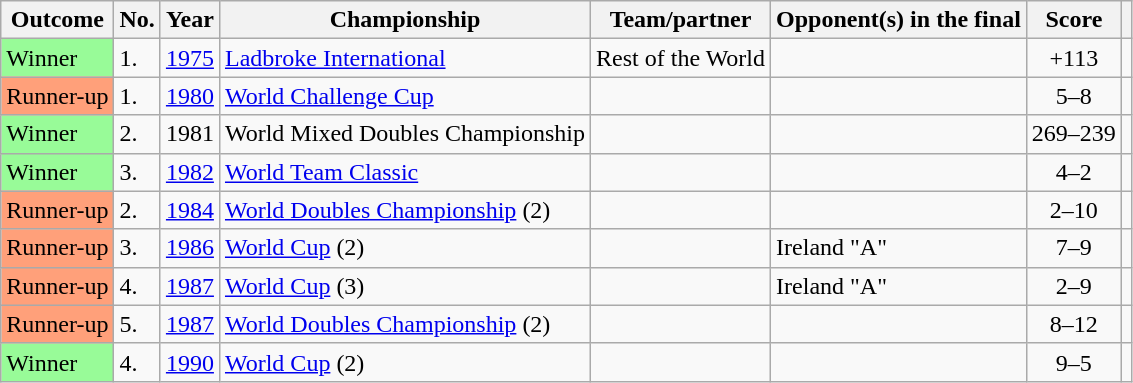<table class="wikitable sortable">
<tr>
<th scope=col>Outcome</th>
<th scope=col">No.</th>
<th scope=col>Year</th>
<th scope=col>Championship</th>
<th scope=col>Team/partner</th>
<th scope=col>Opponent(s) in the final</th>
<th scope="col" class=unsortable>Score</th>
<th scope="col" class=unsortable></th>
</tr>
<tr>
<td style="background:#98FB98">Winner</td>
<td>1.</td>
<td><a href='#'>1975</a></td>
<td><a href='#'>Ladbroke International</a></td>
<td>Rest of the World</td>
<td></td>
<td align="center">+113</td>
<td></td>
</tr>
<tr>
<td style="background:#ffa07a;">Runner-up</td>
<td>1.</td>
<td><a href='#'>1980</a></td>
<td><a href='#'>World Challenge Cup</a></td>
<td></td>
<td></td>
<td align="center">5–8</td>
<td></td>
</tr>
<tr>
<td style="background:#98FB98">Winner</td>
<td>2.</td>
<td>1981</td>
<td>World Mixed Doubles Championship</td>
<td></td>
<td><br></td>
<td align="center">269–239</td>
<td></td>
</tr>
<tr>
<td style="background:#98fb98;">Winner</td>
<td>3.</td>
<td><a href='#'>1982</a></td>
<td><a href='#'>World Team Classic</a></td>
<td></td>
<td></td>
<td align="center">4–2</td>
<td></td>
</tr>
<tr>
<td style="background:#ffa07a;">Runner-up</td>
<td>2.</td>
<td><a href='#'>1984</a></td>
<td><a href='#'>World Doubles Championship</a> (2)</td>
<td></td>
<td><br></td>
<td align="center">2–10</td>
<td></td>
</tr>
<tr>
<td style="background:#ffa07a;">Runner-up</td>
<td>3.</td>
<td><a href='#'>1986</a></td>
<td><a href='#'>World Cup</a> (2)</td>
<td></td>
<td>Ireland "A"</td>
<td align="center">7–9</td>
<td></td>
</tr>
<tr>
<td style="background:#ffa07a;">Runner-up</td>
<td>4.</td>
<td><a href='#'>1987</a></td>
<td><a href='#'>World Cup</a> (3)</td>
<td></td>
<td>Ireland "A"</td>
<td align="center">2–9</td>
<td></td>
</tr>
<tr>
<td style="background:#ffa07a;">Runner-up</td>
<td>5.</td>
<td><a href='#'>1987</a></td>
<td><a href='#'>World Doubles Championship</a> (2)</td>
<td></td>
<td><br></td>
<td align="center">8–12</td>
<td></td>
</tr>
<tr>
<td style="background:#98fb98;">Winner</td>
<td>4.</td>
<td><a href='#'>1990</a></td>
<td><a href='#'>World Cup</a> (2)</td>
<td></td>
<td></td>
<td align="center">9–5</td>
<td></td>
</tr>
</table>
